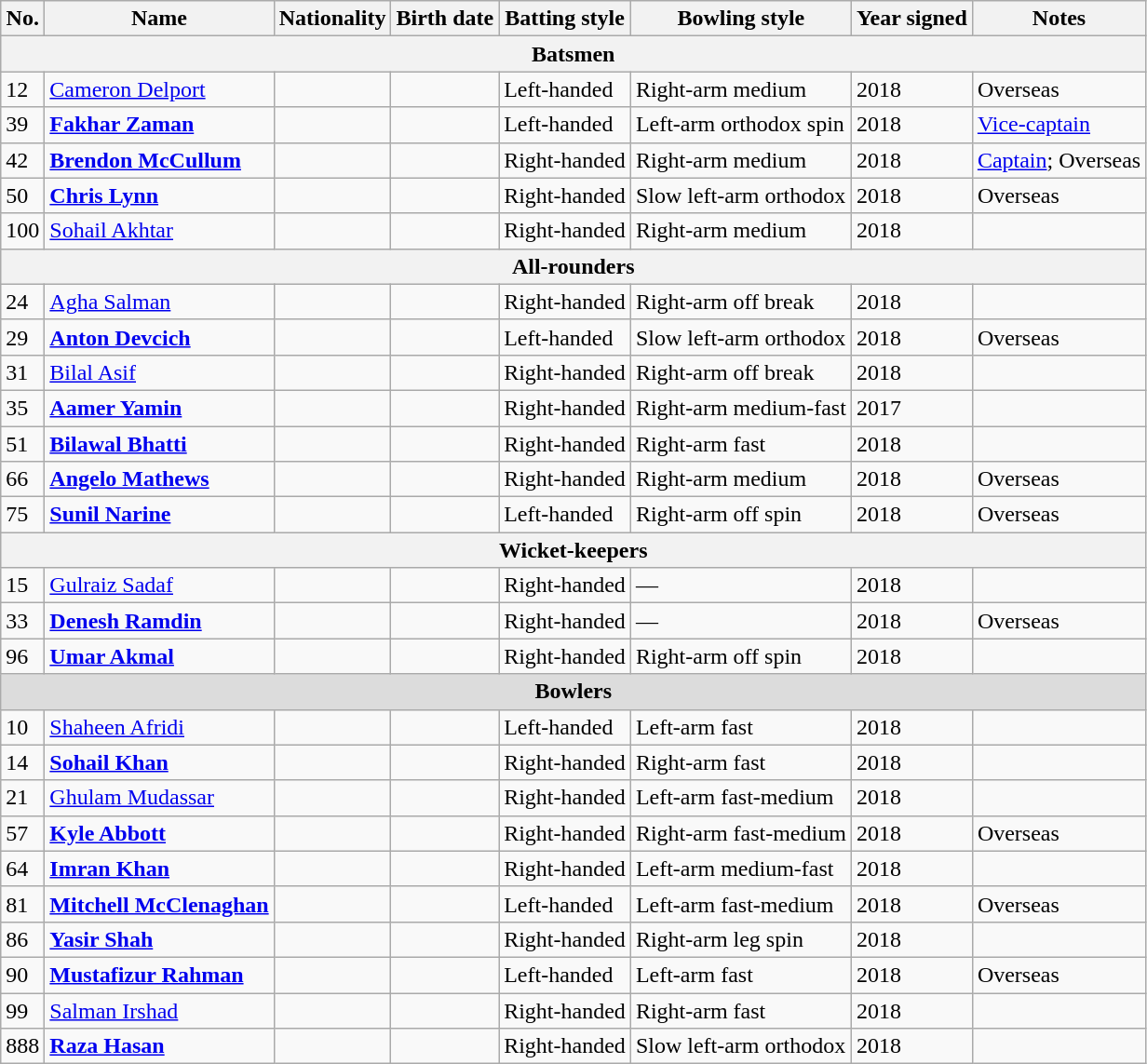<table class="wikitable">
<tr>
<th>No.</th>
<th>Name</th>
<th>Nationality</th>
<th>Birth date</th>
<th>Batting style</th>
<th>Bowling style</th>
<th>Year signed</th>
<th>Notes</th>
</tr>
<tr>
<th colspan="8">Batsmen</th>
</tr>
<tr>
<td>12</td>
<td><a href='#'>Cameron Delport</a></td>
<td></td>
<td></td>
<td>Left-handed</td>
<td>Right-arm medium</td>
<td>2018</td>
<td>Overseas</td>
</tr>
<tr>
<td>39</td>
<td><strong><a href='#'>Fakhar Zaman</a></strong></td>
<td></td>
<td></td>
<td>Left-handed</td>
<td>Left-arm orthodox spin</td>
<td>2018</td>
<td><a href='#'>Vice-captain</a></td>
</tr>
<tr>
<td>42</td>
<td><strong><a href='#'>Brendon McCullum</a></strong></td>
<td></td>
<td></td>
<td>Right-handed</td>
<td>Right-arm medium</td>
<td>2018</td>
<td><a href='#'>Captain</a>; Overseas</td>
</tr>
<tr>
<td>50</td>
<td><strong><a href='#'>Chris Lynn</a></strong></td>
<td></td>
<td></td>
<td>Right-handed</td>
<td>Slow left-arm orthodox</td>
<td>2018</td>
<td>Overseas</td>
</tr>
<tr>
<td>100</td>
<td><a href='#'>Sohail Akhtar</a></td>
<td></td>
<td></td>
<td>Right-handed</td>
<td>Right-arm medium</td>
<td>2018</td>
<td></td>
</tr>
<tr>
<th colspan="8">All-rounders</th>
</tr>
<tr>
<td>24</td>
<td><a href='#'>Agha Salman</a></td>
<td></td>
<td></td>
<td>Right-handed</td>
<td>Right-arm off break</td>
<td>2018</td>
<td></td>
</tr>
<tr>
<td>29</td>
<td><strong><a href='#'>Anton Devcich</a></strong></td>
<td></td>
<td></td>
<td>Left-handed</td>
<td>Slow left-arm orthodox</td>
<td>2018</td>
<td>Overseas</td>
</tr>
<tr>
<td>31</td>
<td><a href='#'>Bilal Asif</a></td>
<td></td>
<td></td>
<td>Right-handed</td>
<td>Right-arm off break</td>
<td>2018</td>
<td></td>
</tr>
<tr>
<td>35</td>
<td><strong><a href='#'>Aamer Yamin</a></strong></td>
<td></td>
<td></td>
<td>Right-handed</td>
<td>Right-arm medium-fast</td>
<td>2017</td>
<td></td>
</tr>
<tr>
<td>51</td>
<td><strong><a href='#'>Bilawal Bhatti</a></strong></td>
<td></td>
<td></td>
<td>Right-handed</td>
<td>Right-arm fast</td>
<td>2018</td>
<td></td>
</tr>
<tr>
<td>66</td>
<td><strong><a href='#'>Angelo Mathews</a></strong></td>
<td></td>
<td></td>
<td>Right-handed</td>
<td>Right-arm medium</td>
<td>2018</td>
<td>Overseas</td>
</tr>
<tr>
<td>75</td>
<td><strong><a href='#'>Sunil Narine</a></strong></td>
<td></td>
<td></td>
<td>Left-handed</td>
<td>Right-arm off spin</td>
<td>2018</td>
<td>Overseas</td>
</tr>
<tr>
<th colspan="8">Wicket-keepers</th>
</tr>
<tr>
<td>15</td>
<td><a href='#'>Gulraiz Sadaf</a></td>
<td></td>
<td></td>
<td>Right-handed</td>
<td>—</td>
<td>2018</td>
<td></td>
</tr>
<tr>
<td>33</td>
<td><strong><a href='#'>Denesh Ramdin</a></strong></td>
<td></td>
<td></td>
<td>Right-handed</td>
<td>—</td>
<td>2018</td>
<td>Overseas</td>
</tr>
<tr>
<td>96</td>
<td><strong><a href='#'>Umar Akmal</a></strong></td>
<td></td>
<td></td>
<td>Right-handed</td>
<td>Right-arm off spin</td>
<td>2018</td>
<td></td>
</tr>
<tr>
<th colspan="8" style="background:#dcdcdc; text-align:center;">Bowlers</th>
</tr>
<tr>
<td>10</td>
<td><a href='#'>Shaheen Afridi</a></td>
<td></td>
<td></td>
<td>Left-handed</td>
<td>Left-arm fast</td>
<td>2018</td>
<td></td>
</tr>
<tr>
<td>14</td>
<td><strong><a href='#'>Sohail Khan</a></strong></td>
<td></td>
<td></td>
<td>Right-handed</td>
<td>Right-arm fast</td>
<td>2018</td>
<td></td>
</tr>
<tr>
<td>21</td>
<td><a href='#'>Ghulam Mudassar</a></td>
<td></td>
<td></td>
<td>Right-handed</td>
<td>Left-arm fast-medium</td>
<td>2018</td>
<td></td>
</tr>
<tr>
<td>57</td>
<td><strong><a href='#'>Kyle Abbott</a></strong></td>
<td></td>
<td></td>
<td>Right-handed</td>
<td>Right-arm fast-medium</td>
<td>2018</td>
<td>Overseas</td>
</tr>
<tr>
<td>64</td>
<td><strong><a href='#'>Imran Khan</a></strong></td>
<td></td>
<td></td>
<td>Right-handed</td>
<td>Left-arm medium-fast</td>
<td>2018</td>
<td></td>
</tr>
<tr>
<td>81</td>
<td><strong><a href='#'>Mitchell McClenaghan</a></strong></td>
<td></td>
<td></td>
<td>Left-handed</td>
<td>Left-arm fast-medium</td>
<td>2018</td>
<td>Overseas</td>
</tr>
<tr>
<td>86</td>
<td><strong><a href='#'>Yasir Shah</a></strong></td>
<td></td>
<td></td>
<td>Right-handed</td>
<td>Right-arm leg spin</td>
<td>2018</td>
<td></td>
</tr>
<tr>
<td>90</td>
<td><strong><a href='#'>Mustafizur Rahman</a></strong></td>
<td></td>
<td></td>
<td>Left-handed</td>
<td>Left-arm fast</td>
<td>2018</td>
<td>Overseas</td>
</tr>
<tr>
<td>99</td>
<td><a href='#'>Salman Irshad</a></td>
<td></td>
<td></td>
<td>Right-handed</td>
<td>Right-arm fast</td>
<td>2018</td>
<td></td>
</tr>
<tr>
<td>888</td>
<td><strong><a href='#'>Raza Hasan</a></strong></td>
<td></td>
<td></td>
<td>Right-handed</td>
<td>Slow left-arm orthodox</td>
<td>2018</td>
<td></td>
</tr>
</table>
